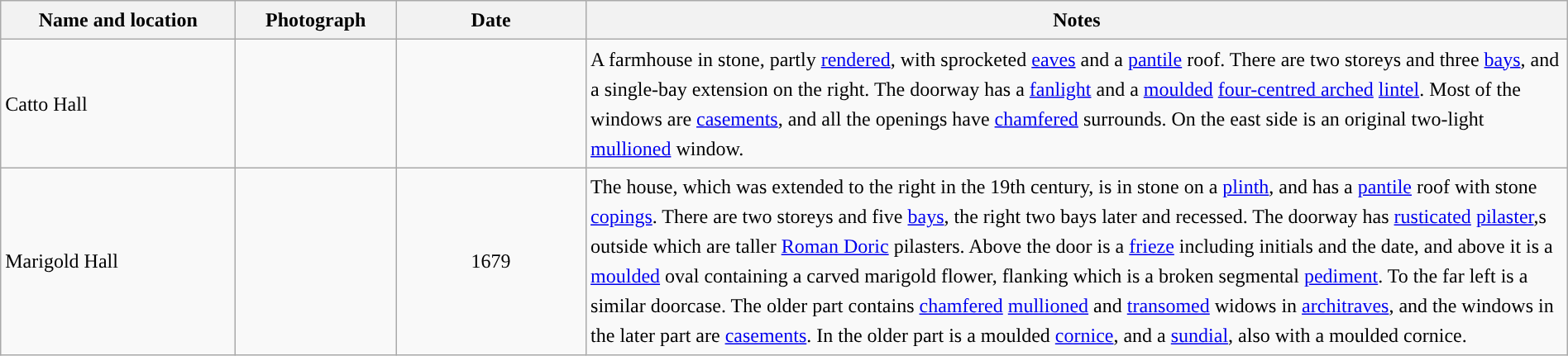<table class="wikitable sortable plainrowheaders" style="width:100%;border:0px;text-align:left;line-height:150%;">
<tr>
<th scope="col"  style="width:150px">Name and location</th>
<th scope="col"  style="width:100px" class="unsortable">Photograph</th>
<th scope="col"  style="width:120px">Date</th>
<th scope="col"  style="width:650px" class="unsortable">Notes</th>
</tr>
<tr>
<td>Catto Hall<br><small></small></td>
<td></td>
<td align="center"></td>
<td>A farmhouse in stone, partly <a href='#'>rendered</a>, with sprocketed <a href='#'>eaves</a> and a <a href='#'>pantile</a> roof. There are two storeys and three <a href='#'>bays</a>, and a single-bay extension on the right. The doorway has a <a href='#'>fanlight</a> and a <a href='#'>moulded</a> <a href='#'>four-centred arched</a> <a href='#'>lintel</a>. Most of the windows are <a href='#'>casements</a>, and all the openings have <a href='#'>chamfered</a> surrounds. On the east side is an original two-light <a href='#'>mullioned</a> window.</td>
</tr>
<tr>
<td>Marigold Hall<br><small></small></td>
<td></td>
<td align="center">1679</td>
<td>The house, which was extended to the right in the 19th century, is in stone on a <a href='#'>plinth</a>, and has a <a href='#'>pantile</a> roof with stone <a href='#'>copings</a>. There are two storeys and five <a href='#'>bays</a>, the right two bays later and recessed. The doorway has <a href='#'>rusticated</a> <a href='#'>pilaster</a>,s outside which are taller <a href='#'>Roman Doric</a> pilasters. Above the door is a <a href='#'>frieze</a> including initials and the date, and above it is a <a href='#'>moulded</a> oval containing a carved marigold flower, flanking which is a broken segmental <a href='#'>pediment</a>. To the far left is a similar doorcase. The older part contains <a href='#'>chamfered</a> <a href='#'>mullioned</a> and <a href='#'>transomed</a> widows in <a href='#'>architraves</a>, and the windows in the later part are <a href='#'>casements</a>. In the older part is a moulded <a href='#'>cornice</a>, and a <a href='#'>sundial</a>, also with a moulded cornice.</td>
</tr>
<tr>
</tr>
</table>
